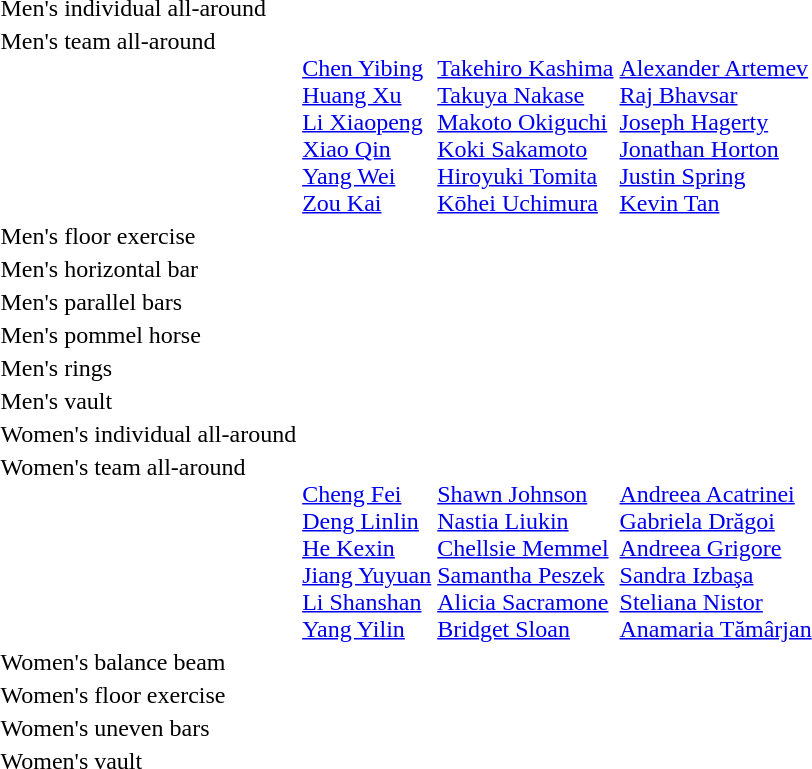<table>
<tr valign="top">
<td>Men's individual all-around<br></td>
<td></td>
<td></td>
<td></td>
</tr>
<tr valign="top">
<td>Men's team all-around<br></td>
<td><br><a href='#'>Chen Yibing</a><br><a href='#'>Huang Xu</a><br><a href='#'>Li Xiaopeng</a><br><a href='#'>Xiao Qin</a><br><a href='#'>Yang Wei</a><br><a href='#'>Zou Kai</a></td>
<td><br><a href='#'>Takehiro Kashima</a><br><a href='#'>Takuya Nakase</a><br><a href='#'>Makoto Okiguchi</a><br><a href='#'>Koki Sakamoto</a><br><a href='#'>Hiroyuki Tomita</a><br><a href='#'>Kōhei Uchimura</a></td>
<td><br><a href='#'>Alexander Artemev</a><br><a href='#'>Raj Bhavsar</a><br><a href='#'>Joseph Hagerty</a><br><a href='#'>Jonathan Horton</a><br><a href='#'>Justin Spring</a><br><a href='#'>Kevin Tan</a></td>
</tr>
<tr>
<td>Men's floor exercise<br></td>
<td></td>
<td></td>
<td></td>
</tr>
<tr>
<td>Men's horizontal bar<br></td>
<td></td>
<td></td>
<td></td>
</tr>
<tr>
<td>Men's parallel bars<br></td>
<td></td>
<td></td>
<td></td>
</tr>
<tr>
<td>Men's pommel horse<br></td>
<td></td>
<td></td>
<td></td>
</tr>
<tr>
<td>Men's rings<br></td>
<td></td>
<td></td>
<td></td>
</tr>
<tr>
<td>Men's vault<br></td>
<td></td>
<td></td>
<td></td>
</tr>
<tr>
<td>Women's individual all-around<br></td>
<td></td>
<td></td>
<td></td>
</tr>
<tr valign="top">
<td>Women's team all-around<br></td>
<td><br><a href='#'>Cheng Fei</a><br><a href='#'>Deng Linlin</a><br><a href='#'>He Kexin</a><br><a href='#'>Jiang Yuyuan</a><br><a href='#'>Li Shanshan</a><br><a href='#'>Yang Yilin</a></td>
<td><br><a href='#'>Shawn Johnson</a><br><a href='#'>Nastia Liukin</a><br><a href='#'>Chellsie Memmel</a><br><a href='#'>Samantha Peszek</a><br><a href='#'>Alicia Sacramone</a><br><a href='#'>Bridget Sloan</a></td>
<td><br><a href='#'>Andreea Acatrinei</a><br><a href='#'>Gabriela Drăgoi</a><br><a href='#'>Andreea Grigore</a><br><a href='#'>Sandra Izbaşa</a><br><a href='#'>Steliana Nistor</a><br><a href='#'>Anamaria Tămârjan</a></td>
</tr>
<tr>
<td>Women's balance beam<br></td>
<td></td>
<td></td>
<td></td>
</tr>
<tr>
<td>Women's floor exercise<br></td>
<td></td>
<td></td>
<td></td>
</tr>
<tr>
<td>Women's uneven bars<br></td>
<td></td>
<td></td>
<td></td>
</tr>
<tr>
<td>Women's vault<br></td>
<td></td>
<td></td>
<td></td>
</tr>
</table>
